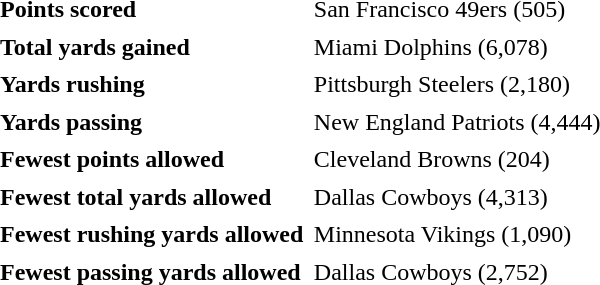<table cellpadding="3" cellspacing="1">
<tr>
<td><strong>Points scored</strong></td>
<td>San Francisco 49ers (505)</td>
</tr>
<tr>
<td><strong>Total yards gained</strong></td>
<td>Miami Dolphins (6,078)</td>
</tr>
<tr>
<td><strong>Yards rushing</strong></td>
<td>Pittsburgh Steelers (2,180)</td>
</tr>
<tr>
<td><strong>Yards passing</strong></td>
<td>New England Patriots (4,444)</td>
</tr>
<tr>
<td><strong>Fewest points allowed</strong></td>
<td>Cleveland Browns (204)</td>
</tr>
<tr>
<td><strong>Fewest total yards allowed</strong></td>
<td>Dallas Cowboys (4,313)</td>
</tr>
<tr>
<td><strong>Fewest rushing yards allowed</strong></td>
<td>Minnesota Vikings (1,090)</td>
</tr>
<tr>
<td><strong>Fewest passing yards allowed</strong></td>
<td>Dallas Cowboys (2,752)</td>
</tr>
</table>
